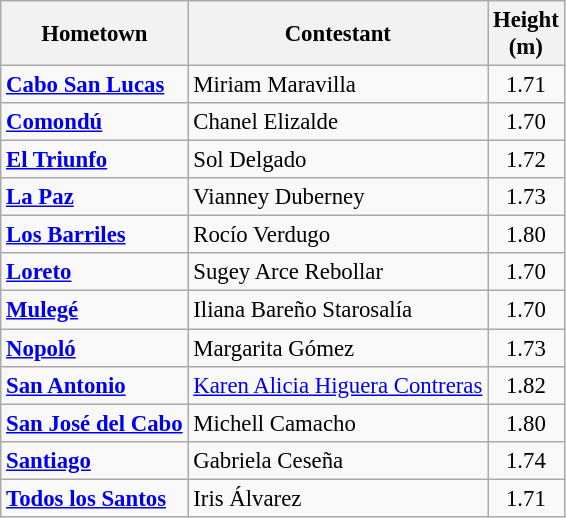<table class="wikitable sortable" style="font-size: 95%;">
<tr>
<th>Hometown</th>
<th>Contestant</th>
<th>Height<br> (m)</th>
</tr>
<tr>
<td><strong><a href='#'>Cabo San Lucas</a></strong></td>
<td>Miriam Maravilla</td>
<td align="center">1.71</td>
</tr>
<tr>
<td><strong><a href='#'>Comondú</a></strong></td>
<td>Chanel Elizalde</td>
<td align="center">1.70</td>
</tr>
<tr>
<td><strong><a href='#'>El Triunfo</a></strong></td>
<td>Sol Delgado</td>
<td align="center">1.72</td>
</tr>
<tr>
<td><strong><a href='#'>La Paz</a></strong></td>
<td>Vianney Duberney</td>
<td align="center">1.73</td>
</tr>
<tr>
<td><strong><a href='#'>Los Barriles</a></strong></td>
<td>Rocío Verdugo</td>
<td align="center">1.80</td>
</tr>
<tr>
<td><strong><a href='#'>Loreto</a></strong></td>
<td>Sugey Arce Rebollar</td>
<td align="center">1.70</td>
</tr>
<tr>
<td><strong><a href='#'>Mulegé</a></strong></td>
<td>Iliana Bareño Starosalía</td>
<td align="center">1.70</td>
</tr>
<tr>
<td><strong><a href='#'>Nopoló</a></strong></td>
<td>Margarita Gómez</td>
<td align="center">1.73</td>
</tr>
<tr>
<td><strong><a href='#'>San Antonio</a></strong></td>
<td><a href='#'>Karen Alicia Higuera Contreras</a></td>
<td align="center">1.82</td>
</tr>
<tr>
<td><strong><a href='#'>San José del Cabo</a></strong></td>
<td>Michell Camacho</td>
<td align="center">1.80</td>
</tr>
<tr>
<td><strong><a href='#'>Santiago</a></strong></td>
<td>Gabriela Ceseña</td>
<td align="center">1.74</td>
</tr>
<tr>
<td><strong><a href='#'>Todos los Santos</a></strong></td>
<td>Iris Álvarez</td>
<td align="center">1.71</td>
</tr>
</table>
